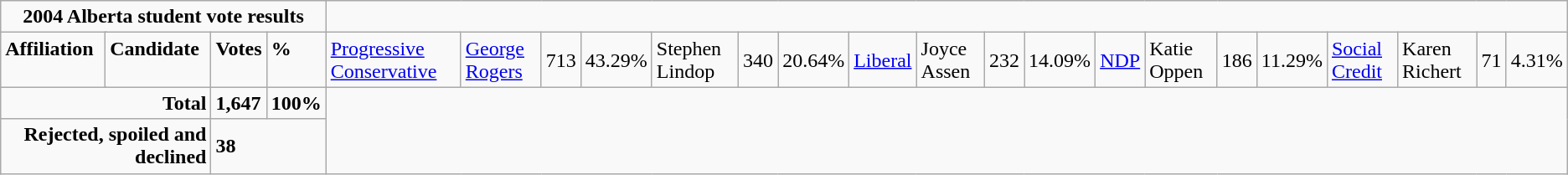<table class="wikitable">
<tr>
<td colspan="5" align="center"><strong>2004 Alberta student vote results</strong></td>
</tr>
<tr>
<td colspan="2" rowspan="1" align="left" valign="top"><strong>Affiliation</strong></td>
<td valign="top"><strong>Candidate</strong></td>
<td valign="top"><strong>Votes</strong></td>
<td valign="top"><strong>%</strong><br></td>
<td><a href='#'>Progressive Conservative</a></td>
<td><a href='#'>George Rogers</a></td>
<td>713</td>
<td>43.29%<br></td>
<td>Stephen Lindop</td>
<td>340</td>
<td>20.64%<br></td>
<td><a href='#'>Liberal</a></td>
<td>Joyce Assen</td>
<td>232</td>
<td>14.09%<br></td>
<td><a href='#'>NDP</a></td>
<td>Katie Oppen</td>
<td>186</td>
<td>11.29%<br>
</td>
<td><a href='#'>Social Credit</a></td>
<td>Karen Richert</td>
<td>71</td>
<td>4.31%</td>
</tr>
<tr>
<td colspan="3" align ="right"><strong>Total</strong></td>
<td><strong>1,647</strong></td>
<td><strong>100%</strong></td>
</tr>
<tr>
<td colspan="3" align="right"><strong>Rejected, spoiled and declined</strong></td>
<td colspan="2"><strong>38</strong></td>
</tr>
</table>
